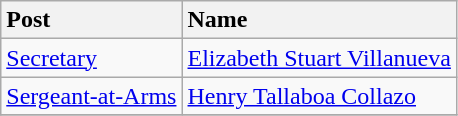<table class="wikitable">
<tr>
<th scope=col style="text-align: left">Post</th>
<th scope=col style="text-align: left">Name</th>
</tr>
<tr>
<td><a href='#'>Secretary</a></td>
<td><a href='#'>Elizabeth Stuart Villanueva</a></td>
</tr>
<tr>
<td><a href='#'>Sergeant-at-Arms</a></td>
<td><a href='#'>Henry Tallaboa Collazo</a></td>
</tr>
<tr>
</tr>
</table>
